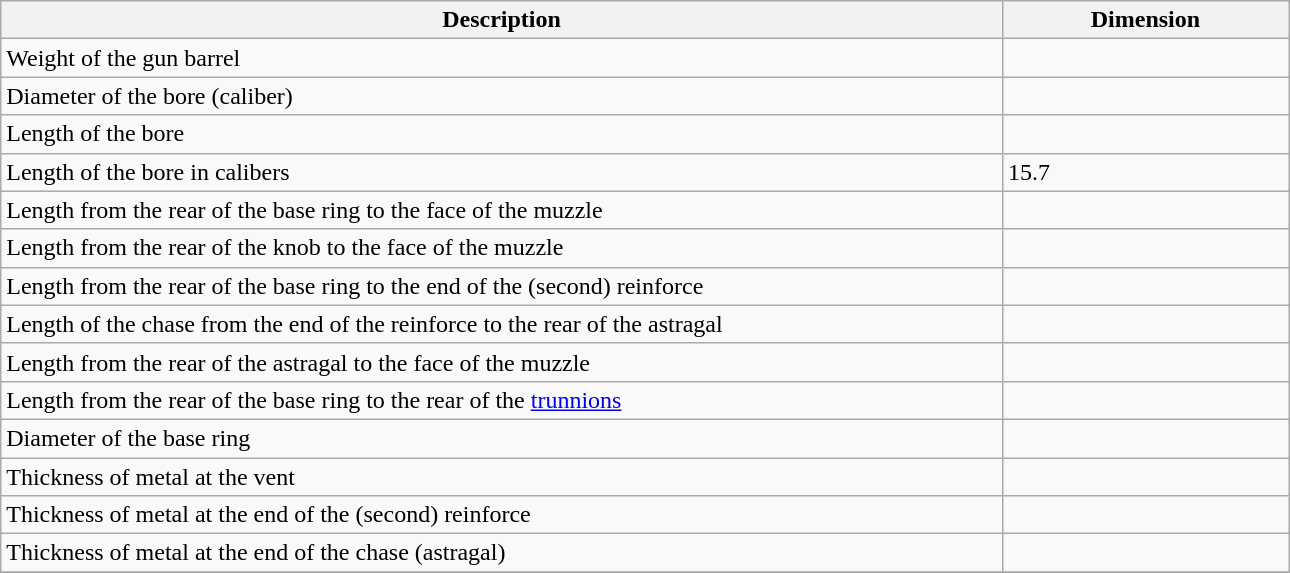<table class="wikitable" style="text-align:left; width:68%;">
<tr>
<th width=35%>Description</th>
<th width=10%>Dimension</th>
</tr>
<tr>
<td rowspan=1>Weight of the gun barrel</td>
<td></td>
</tr>
<tr>
<td rowspan=1>Diameter of the bore (caliber)</td>
<td></td>
</tr>
<tr>
<td rowspan=1>Length of the bore</td>
<td></td>
</tr>
<tr>
<td rowspan=1>Length of the bore in calibers</td>
<td>15.7</td>
</tr>
<tr>
<td rowspan=1>Length from the rear of the base ring to the face of the muzzle</td>
<td></td>
</tr>
<tr>
<td rowspan=1>Length from the rear of the knob to the face of the muzzle</td>
<td></td>
</tr>
<tr>
<td rowspan=1>Length from the rear of the base ring to the end of the (second) reinforce</td>
<td></td>
</tr>
<tr>
<td rowspan=1>Length of the chase from the end of the reinforce to the rear of the astragal</td>
<td></td>
</tr>
<tr>
<td rowspan=1>Length from the rear of the astragal to the face of the muzzle</td>
<td></td>
</tr>
<tr>
<td rowspan=1>Length from the rear of the base ring to the rear of the <a href='#'>trunnions</a></td>
<td></td>
</tr>
<tr>
<td rowspan=1>Diameter of the base ring</td>
<td></td>
</tr>
<tr>
<td rowspan=1>Thickness of metal at the vent</td>
<td></td>
</tr>
<tr>
<td rowspan=1>Thickness of metal at the end of the (second) reinforce</td>
<td></td>
</tr>
<tr>
<td rowspan=1>Thickness of metal at the end of the chase (astragal)</td>
<td></td>
</tr>
<tr>
</tr>
</table>
